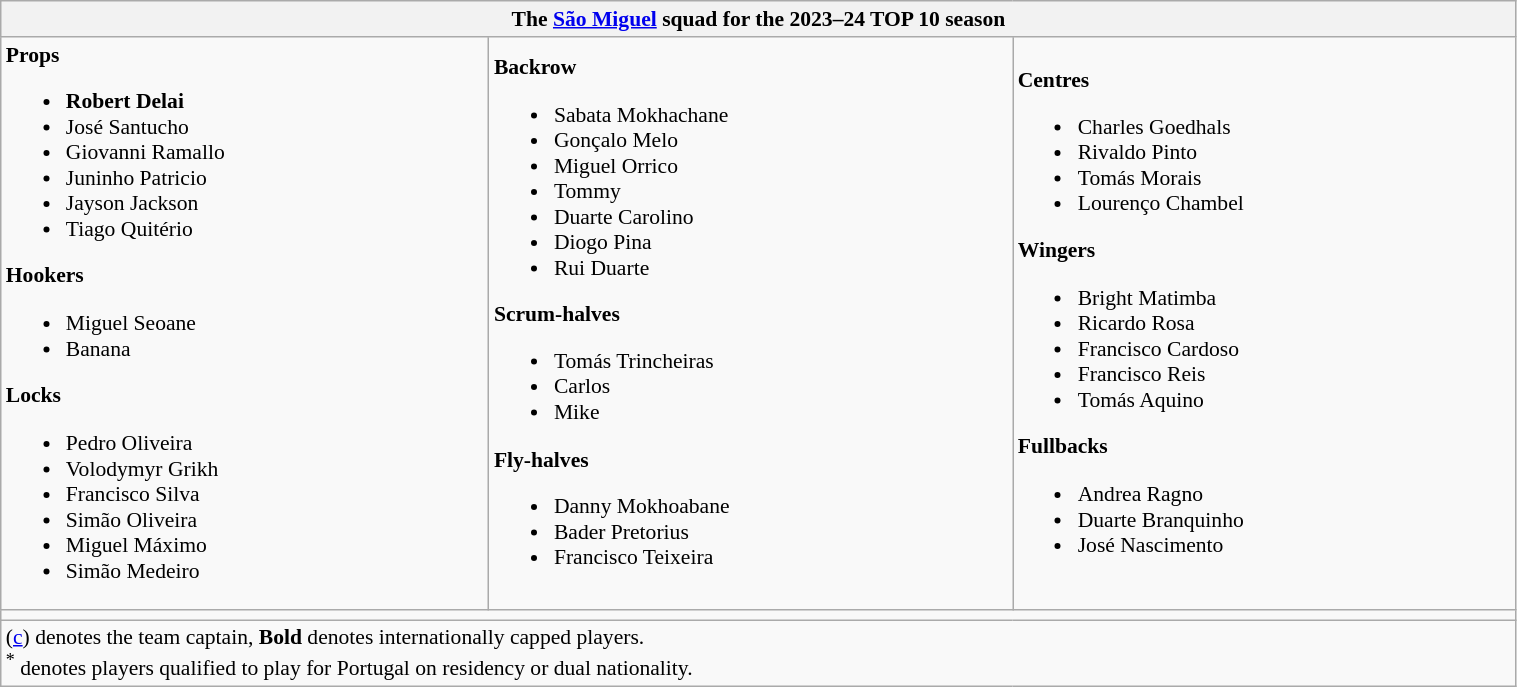<table class="wikitable" style="text-align:left; font-size:90%; width:80%">
<tr>
<th colspan="3">The <strong><a href='#'>São Miguel</a></strong> squad for the 2023–24 TOP 10 season</th>
</tr>
<tr>
<td><strong>Props</strong><br><ul><li> <strong>Robert Delai</strong></li><li> José Santucho</li><li> Giovanni Ramallo</li><li> Juninho Patricio</li><li> Jayson Jackson</li><li> Tiago Quitério</li></ul><strong>Hookers</strong><ul><li> Miguel Seoane</li><li> Banana</li></ul><strong>Locks</strong><ul><li> Pedro Oliveira</li><li> Volodymyr Grikh</li><li> Francisco Silva</li><li> Simão Oliveira</li><li> Miguel Máximo</li><li> Simão Medeiro</li></ul></td>
<td><strong>Backrow</strong><br><ul><li> Sabata Mokhachane</li><li> Gonçalo Melo</li><li> Miguel Orrico</li><li> Tommy</li><li> Duarte Carolino</li><li> Diogo Pina</li><li> Rui Duarte</li></ul><strong>Scrum-halves</strong><ul><li> Tomás Trincheiras</li><li> Carlos</li><li> Mike</li></ul><strong>Fly-halves</strong><ul><li> Danny Mokhoabane</li><li> Bader Pretorius</li><li> Francisco Teixeira</li></ul></td>
<td><strong>Centres</strong><br><ul><li> Charles Goedhals</li><li> Rivaldo Pinto</li><li> Tomás Morais</li><li> Lourenço Chambel</li></ul><strong>Wingers</strong><ul><li> Bright Matimba</li><li> Ricardo Rosa</li><li> Francisco Cardoso</li><li> Francisco Reis</li><li> Tomás Aquino</li></ul><strong>Fullbacks</strong><ul><li> Andrea Ragno</li><li> Duarte Branquinho</li><li> José Nascimento</li></ul></td>
</tr>
<tr>
<td colspan="3"></td>
</tr>
<tr>
<td colspan="3">(<a href='#'>c</a>) denotes the team captain, <strong>Bold</strong> denotes internationally capped players.<br><sup>*</sup> denotes players qualified to play for Portugal on residency or dual nationality.
</td>
</tr>
</table>
